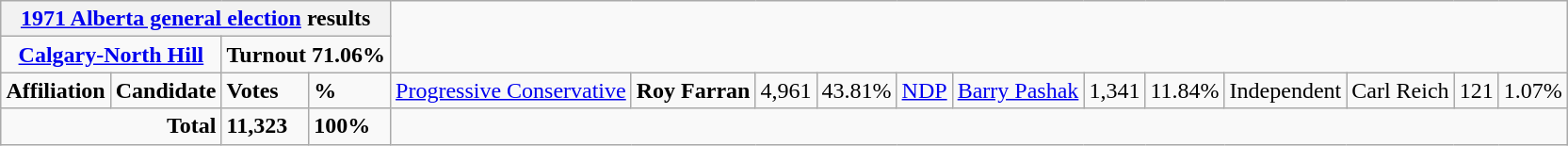<table class="wikitable collapsible collapsed" style="float:right;">
<tr>
<th colspan=5><a href='#'>1971 Alberta general election</a> results</th>
</tr>
<tr>
<td colspan="3" style="text-align:center;"><strong><a href='#'>Calgary-North Hill</a></strong></td>
<td colspan="2"><span><strong>Turnout 71.06%</strong></span></td>
</tr>
<tr>
<td colspan="2" style="text-align:left; vertical-align:top;"><strong>Affiliation</strong></td>
<td valign="top"><strong>Candidate</strong></td>
<td valign="top"><strong>Votes</strong></td>
<td valign="top"><strong>%</strong><br></td>
<td><a href='#'>Progressive Conservative</a></td>
<td><strong>Roy Farran</strong></td>
<td>4,961</td>
<td>43.81%<br>
</td>
<td><a href='#'>NDP</a></td>
<td><a href='#'>Barry Pashak</a></td>
<td>1,341</td>
<td>11.84%<br></td>
<td>Independent</td>
<td>Carl Reich</td>
<td>121</td>
<td>1.07%</td>
</tr>
<tr>
<td colspan="3" style="text-align:right;"><strong>Total</strong></td>
<td><strong>11,323</strong></td>
<td><strong>100%</strong></td>
</tr>
</table>
